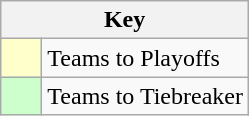<table class="wikitable" style="text-align: center;">
<tr>
<th colspan=2>Key</th>
</tr>
<tr>
<td style="background:#ffffcc; width:20px;"></td>
<td align=left>Teams to Playoffs</td>
</tr>
<tr>
<td style="background:#ccffcc; width:20px;"></td>
<td align=left>Teams to Tiebreaker</td>
</tr>
</table>
